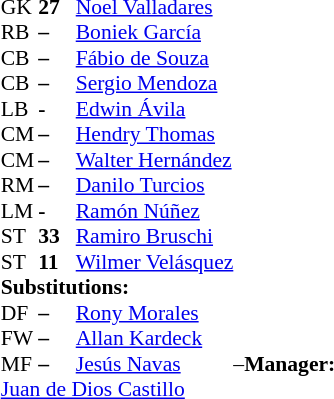<table style="font-size: 90%" cellspacing="0" cellpadding="0" align="center">
<tr>
<td colspan=4></td>
</tr>
<tr>
<th width="25"></th>
<th width="25"></th>
</tr>
<tr>
<td>GK</td>
<td><strong>27</strong></td>
<td> <a href='#'>Noel Valladares</a></td>
</tr>
<tr>
<td>RB</td>
<td><strong>–</strong></td>
<td> <a href='#'>Boniek García</a></td>
<td></td>
<td></td>
</tr>
<tr>
<td>CB</td>
<td><strong>–</strong></td>
<td> <a href='#'>Fábio de Souza</a></td>
<td></td>
<td></td>
</tr>
<tr>
<td>CB</td>
<td><strong>–</strong></td>
<td> <a href='#'>Sergio Mendoza</a></td>
<td></td>
<td></td>
</tr>
<tr>
<td>LB</td>
<td><strong>-</strong></td>
<td> <a href='#'>Edwin Ávila</a></td>
<td></td>
<td></td>
</tr>
<tr>
<td>CM</td>
<td><strong>–</strong></td>
<td> <a href='#'>Hendry Thomas</a></td>
</tr>
<tr>
<td>CM</td>
<td><strong>–</strong></td>
<td> <a href='#'>Walter Hernández</a></td>
<td></td>
<td></td>
<td></td>
<td></td>
</tr>
<tr>
<td>RM</td>
<td><strong>–</strong></td>
<td> <a href='#'>Danilo Turcios</a></td>
</tr>
<tr>
<td>LM</td>
<td><strong>-</strong></td>
<td> <a href='#'>Ramón Núñez</a></td>
</tr>
<tr>
<td>ST</td>
<td><strong>33</strong></td>
<td> <a href='#'>Ramiro Bruschi</a></td>
<td></td>
<td></td>
</tr>
<tr>
<td>ST</td>
<td><strong>11</strong></td>
<td> <a href='#'>Wilmer Velásquez</a></td>
</tr>
<tr>
<td colspan=3><strong>Substitutions:</strong></td>
</tr>
<tr>
<td>DF</td>
<td><strong>–</strong></td>
<td> <a href='#'>Rony Morales</a></td>
<td></td>
<td></td>
</tr>
<tr>
<td>FW</td>
<td><strong>–</strong></td>
<td> <a href='#'>Allan Kardeck</a></td>
<td></td>
<td></td>
</tr>
<tr>
<td>MF</td>
<td><strong>–</strong></td>
<td> <a href='#'>Jesús Navas</a></td>
<td></td>
<td></td>
<td>–</td>
<td colspan=3><strong>Manager:</strong></td>
</tr>
<tr>
<td colspan=3> <a href='#'>Juan de Dios Castillo</a></td>
</tr>
</table>
